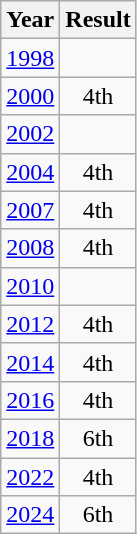<table class="wikitable" style="text-align:center">
<tr>
<th>Year</th>
<th>Result</th>
</tr>
<tr>
<td><a href='#'>1998</a></td>
<td></td>
</tr>
<tr>
<td><a href='#'>2000</a></td>
<td>4th</td>
</tr>
<tr>
<td><a href='#'>2002</a></td>
<td></td>
</tr>
<tr>
<td><a href='#'>2004</a></td>
<td>4th</td>
</tr>
<tr>
<td><a href='#'>2007</a></td>
<td>4th</td>
</tr>
<tr>
<td><a href='#'>2008</a></td>
<td>4th</td>
</tr>
<tr>
<td><a href='#'>2010</a></td>
<td></td>
</tr>
<tr>
<td><a href='#'>2012</a></td>
<td>4th</td>
</tr>
<tr>
<td><a href='#'>2014</a></td>
<td>4th</td>
</tr>
<tr>
<td><a href='#'>2016</a></td>
<td>4th</td>
</tr>
<tr>
<td><a href='#'>2018</a></td>
<td>6th</td>
</tr>
<tr>
<td><a href='#'>2022</a></td>
<td>4th</td>
</tr>
<tr>
<td><a href='#'>2024</a></td>
<td>6th</td>
</tr>
</table>
